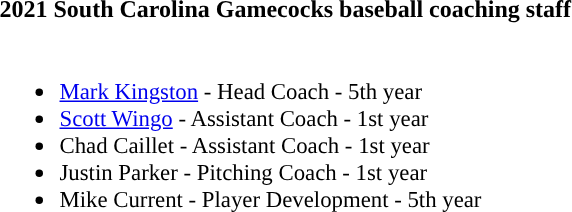<table class="toccolours" style="text-align: left;">
<tr>
<td colspan="9"><strong>2021 South Carolina Gamecocks baseball coaching staff</strong></td>
</tr>
<tr>
<td style="font-size: 95%; vertical-align:top"><br><ul><li><a href='#'>Mark Kingston</a> - Head Coach - 5th year</li><li><a href='#'>Scott Wingo</a> - Assistant Coach - 1st year</li><li>Chad Caillet - Assistant Coach - 1st year</li><li>Justin Parker - Pitching Coach - 1st year</li><li>Mike Current - Player Development - 5th year</li></ul></td>
</tr>
</table>
